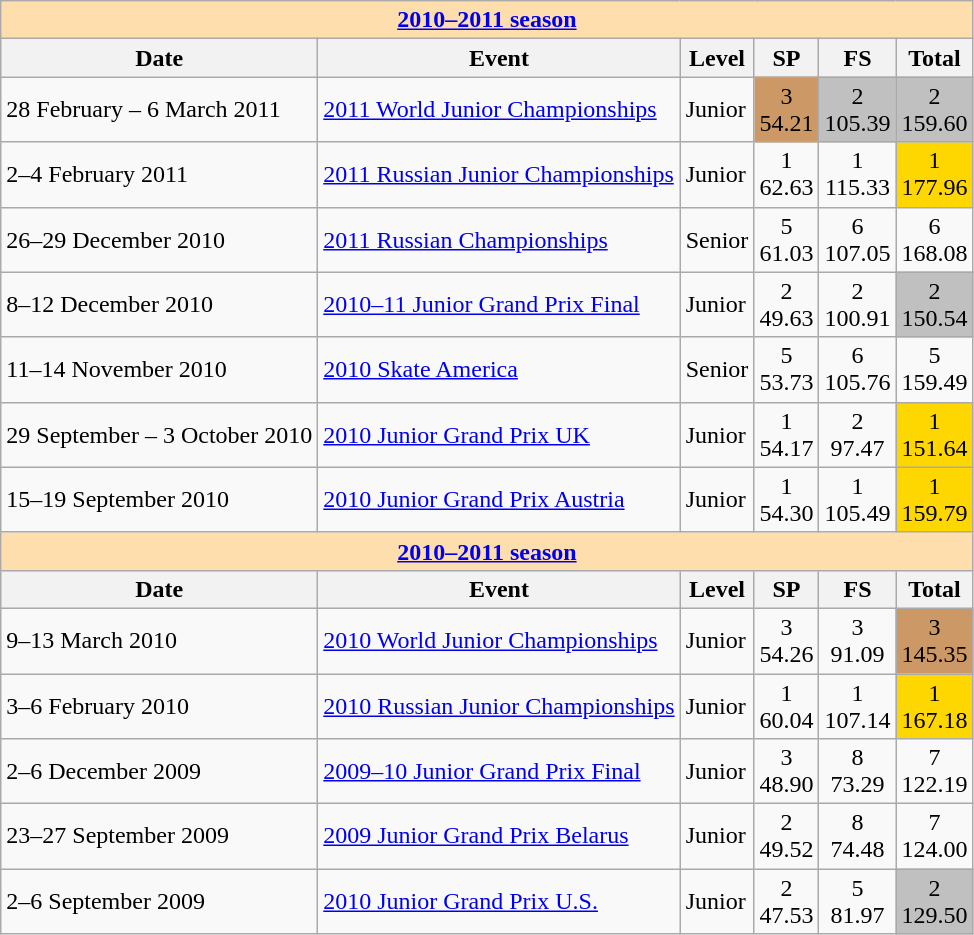<table class="wikitable">
<tr>
<td style="background-color: #ffdead;" colspan=6 align=center><strong><a href='#'>2010–2011 season</a></strong></td>
</tr>
<tr>
<th>Date</th>
<th>Event</th>
<th>Level</th>
<th>SP</th>
<th>FS</th>
<th>Total</th>
</tr>
<tr>
<td>28 February – 6 March 2011</td>
<td><a href='#'>2011 World Junior Championships</a></td>
<td>Junior</td>
<td align=center bgcolor=cc9966>3 <br> 54.21</td>
<td align=center bgcolor=silver>2 <br> 105.39</td>
<td align=center bgcolor=silver>2 <br> 159.60</td>
</tr>
<tr>
<td>2–4 February 2011</td>
<td><a href='#'>2011 Russian Junior Championships</a></td>
<td>Junior</td>
<td align=center>1 <br> 62.63</td>
<td align=center>1 <br> 115.33</td>
<td align=center bgcolor=gold>1 <br> 177.96</td>
</tr>
<tr>
<td>26–29 December 2010</td>
<td><a href='#'>2011 Russian Championships</a></td>
<td>Senior</td>
<td align=center>5 <br> 61.03</td>
<td align=center>6 <br> 107.05</td>
<td align=center>6 <br> 168.08</td>
</tr>
<tr>
<td>8–12 December 2010</td>
<td><a href='#'>2010–11 Junior Grand Prix Final</a></td>
<td>Junior</td>
<td align=center>2 <br> 49.63</td>
<td align=center>2 <br> 100.91</td>
<td align=center bgcolor=silver>2 <br> 150.54</td>
</tr>
<tr>
<td>11–14 November 2010</td>
<td><a href='#'>2010 Skate America</a></td>
<td>Senior</td>
<td align=center>5 <br> 53.73</td>
<td align=center>6 <br> 105.76</td>
<td align=center>5 <br> 159.49</td>
</tr>
<tr>
<td>29 September – 3 October 2010</td>
<td><a href='#'>2010 Junior Grand Prix UK</a></td>
<td>Junior</td>
<td align=center>1 <br> 54.17</td>
<td align=center>2 <br> 97.47</td>
<td align=center bgcolor=gold>1 <br> 151.64</td>
</tr>
<tr>
<td>15–19 September 2010</td>
<td><a href='#'>2010 Junior Grand Prix Austria</a></td>
<td>Junior</td>
<td align=center>1 <br> 54.30</td>
<td align=center>1 <br> 105.49</td>
<td align=center bgcolor=gold>1 <br> 159.79</td>
</tr>
<tr>
<td style="background-color: #ffdead;" colspan=6 align=center><strong><a href='#'>2010–2011 season</a></strong></td>
</tr>
<tr>
<th>Date</th>
<th>Event</th>
<th>Level</th>
<th>SP</th>
<th>FS</th>
<th>Total</th>
</tr>
<tr>
<td>9–13 March 2010</td>
<td><a href='#'>2010 World Junior Championships</a></td>
<td>Junior</td>
<td align=center>3 <br> 54.26</td>
<td align=center>3 <br> 91.09</td>
<td align=center bgcolor=cc9966>3 <br> 145.35</td>
</tr>
<tr>
<td>3–6 February 2010</td>
<td><a href='#'>2010 Russian Junior Championships</a></td>
<td>Junior</td>
<td align=center>1 <br> 60.04</td>
<td align=center>1 <br> 107.14</td>
<td align=center bgcolor=gold>1 <br> 167.18</td>
</tr>
<tr>
<td>2–6 December 2009</td>
<td><a href='#'>2009–10 Junior Grand Prix Final</a></td>
<td>Junior</td>
<td align=center>3 <br> 48.90</td>
<td align=center>8 <br> 73.29</td>
<td align=center>7 <br> 122.19</td>
</tr>
<tr>
<td>23–27 September 2009</td>
<td><a href='#'>2009 Junior Grand Prix Belarus</a></td>
<td>Junior</td>
<td align=center>2 <br> 49.52</td>
<td align=center>8 <br> 74.48</td>
<td align=center>7 <br> 124.00</td>
</tr>
<tr>
<td>2–6 September 2009</td>
<td><a href='#'>2010 Junior Grand Prix U.S.</a></td>
<td>Junior</td>
<td align=center>2 <br> 47.53</td>
<td align=center>5 <br> 81.97</td>
<td align=center bgcolor=silver>2 <br> 129.50</td>
</tr>
</table>
